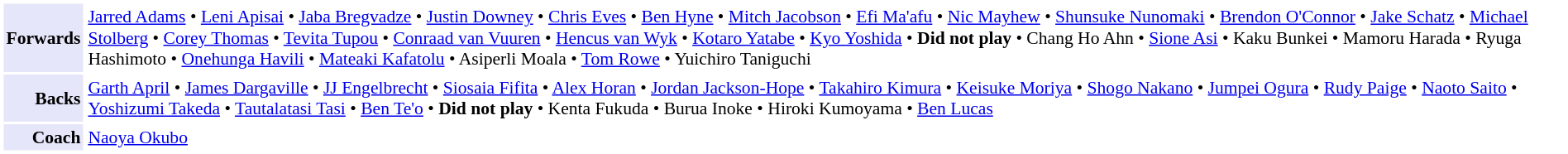<table cellpadding="2" style="border: 1px solid white; font-size:90%;">
<tr>
<td style="text-align:right;" bgcolor="lavender"><strong>Forwards</strong></td>
<td style="text-align:left;"><a href='#'>Jarred Adams</a> • <a href='#'>Leni Apisai</a> • <a href='#'>Jaba Bregvadze</a> • <a href='#'>Justin Downey</a> • <a href='#'>Chris Eves</a> • <a href='#'>Ben Hyne</a> • <a href='#'>Mitch Jacobson</a> • <a href='#'>Efi Ma'afu</a> • <a href='#'>Nic Mayhew</a> • <a href='#'>Shunsuke Nunomaki</a> • <a href='#'>Brendon O'Connor</a> • <a href='#'>Jake Schatz</a> • <a href='#'>Michael Stolberg</a> • <a href='#'>Corey Thomas</a> • <a href='#'>Tevita Tupou</a> • <a href='#'>Conraad van Vuuren</a> • <a href='#'>Hencus van Wyk</a> • <a href='#'>Kotaro Yatabe</a> • <a href='#'>Kyo Yoshida</a> • <strong>Did not play</strong> • Chang Ho Ahn • <a href='#'>Sione Asi</a> • Kaku Bunkei • Mamoru Harada • Ryuga Hashimoto • <a href='#'>Onehunga Havili</a> • <a href='#'>Mateaki Kafatolu</a> • Asiperli Moala • <a href='#'>Tom Rowe</a> • Yuichiro Taniguchi</td>
</tr>
<tr>
<td style="text-align:right;" bgcolor="lavender"><strong>Backs</strong></td>
<td style="text-align:left;"><a href='#'>Garth April</a> • <a href='#'>James Dargaville</a> • <a href='#'>JJ Engelbrecht</a> • <a href='#'>Siosaia Fifita</a> • <a href='#'>Alex Horan</a> • <a href='#'>Jordan Jackson-Hope</a> • <a href='#'>Takahiro Kimura</a> • <a href='#'>Keisuke Moriya</a> • <a href='#'>Shogo Nakano</a> • <a href='#'>Jumpei Ogura</a> • <a href='#'>Rudy Paige</a> • <a href='#'>Naoto Saito</a> • <a href='#'>Yoshizumi Takeda</a> • <a href='#'>Tautalatasi Tasi</a> • <a href='#'>Ben Te'o</a> • <strong>Did not play</strong> • Kenta Fukuda • Burua Inoke • Hiroki Kumoyama • <a href='#'>Ben Lucas</a></td>
</tr>
<tr>
<td style="text-align:right;" bgcolor="lavender"><strong>Coach</strong></td>
<td style="text-align:left;"><a href='#'>Naoya Okubo</a></td>
</tr>
</table>
